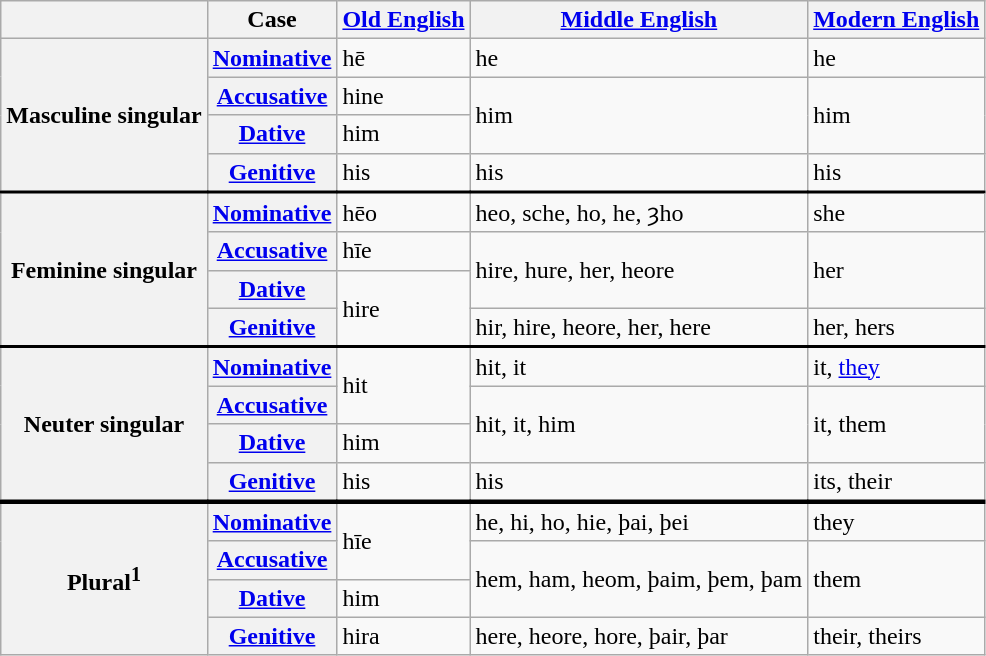<table class="wikitable">
<tr>
<th></th>
<th>Case</th>
<th><a href='#'>Old English</a></th>
<th><a href='#'>Middle English</a></th>
<th><a href='#'>Modern English</a></th>
</tr>
<tr>
<th rowspan="4">Masculine singular</th>
<th><a href='#'>Nominative</a></th>
<td>hē</td>
<td>he</td>
<td>he</td>
</tr>
<tr>
<th><a href='#'>Accusative</a></th>
<td>hine</td>
<td rowspan="2">him</td>
<td rowspan="2">him</td>
</tr>
<tr>
<th><a href='#'>Dative</a></th>
<td>him</td>
</tr>
<tr>
<th><a href='#'>Genitive</a></th>
<td>his</td>
<td>his</td>
<td>his</td>
</tr>
<tr style="border-top:2px solid;">
<th rowspan="4">Feminine singular</th>
<th><a href='#'>Nominative</a></th>
<td>hēo</td>
<td>heo, sche, ho, he, ȝho</td>
<td>she</td>
</tr>
<tr>
<th><a href='#'>Accusative</a></th>
<td>hīe</td>
<td rowspan="2">hire, hure, her, heore</td>
<td rowspan="2">her</td>
</tr>
<tr>
<th><a href='#'>Dative</a></th>
<td rowspan="2">hire</td>
</tr>
<tr>
<th><a href='#'>Genitive</a></th>
<td>hir, hire, heore, her, here</td>
<td>her, hers</td>
</tr>
<tr style="border-top:2px solid;">
<th rowspan="4">Neuter singular</th>
<th><a href='#'>Nominative</a></th>
<td rowspan="2">hit</td>
<td>hit, it</td>
<td>it, <a href='#'>they</a></td>
</tr>
<tr>
<th><a href='#'>Accusative</a></th>
<td rowspan="2">hit, it, him</td>
<td rowspan="2">it, them</td>
</tr>
<tr>
<th><a href='#'>Dative</a></th>
<td>him</td>
</tr>
<tr>
<th><a href='#'>Genitive</a></th>
<td>his</td>
<td>his</td>
<td>its, their</td>
</tr>
<tr style="border-top:3px solid;">
<th rowspan="4">Plural<sup>1</sup></th>
<th><a href='#'>Nominative</a></th>
<td rowspan="2">hīe</td>
<td>he, hi, ho, hie, þai, þei</td>
<td>they</td>
</tr>
<tr>
<th><a href='#'>Accusative</a></th>
<td rowspan="2">hem, ham, heom, þaim, þem, þam</td>
<td rowspan="2">them</td>
</tr>
<tr>
<th><a href='#'>Dative</a></th>
<td>him</td>
</tr>
<tr>
<th><a href='#'>Genitive</a></th>
<td>hira</td>
<td>here, heore, hore, þair, þar</td>
<td>their, theirs</td>
</tr>
</table>
